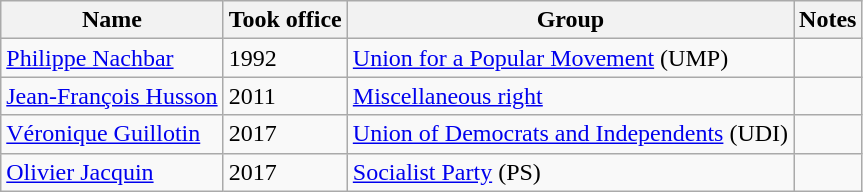<table class="wikitable sortable">
<tr>
<th>Name</th>
<th>Took office</th>
<th>Group</th>
<th>Notes</th>
</tr>
<tr>
<td><a href='#'>Philippe Nachbar</a></td>
<td>1992</td>
<td><a href='#'>Union for a Popular Movement</a> (UMP)</td>
<td></td>
</tr>
<tr>
<td><a href='#'>Jean-François Husson</a></td>
<td>2011</td>
<td><a href='#'>Miscellaneous right</a></td>
<td></td>
</tr>
<tr>
<td><a href='#'>Véronique Guillotin</a></td>
<td>2017</td>
<td><a href='#'>Union of Democrats and Independents</a> (UDI)</td>
<td></td>
</tr>
<tr>
<td><a href='#'>Olivier Jacquin</a></td>
<td>2017</td>
<td><a href='#'>Socialist Party</a> (PS)</td>
<td></td>
</tr>
</table>
